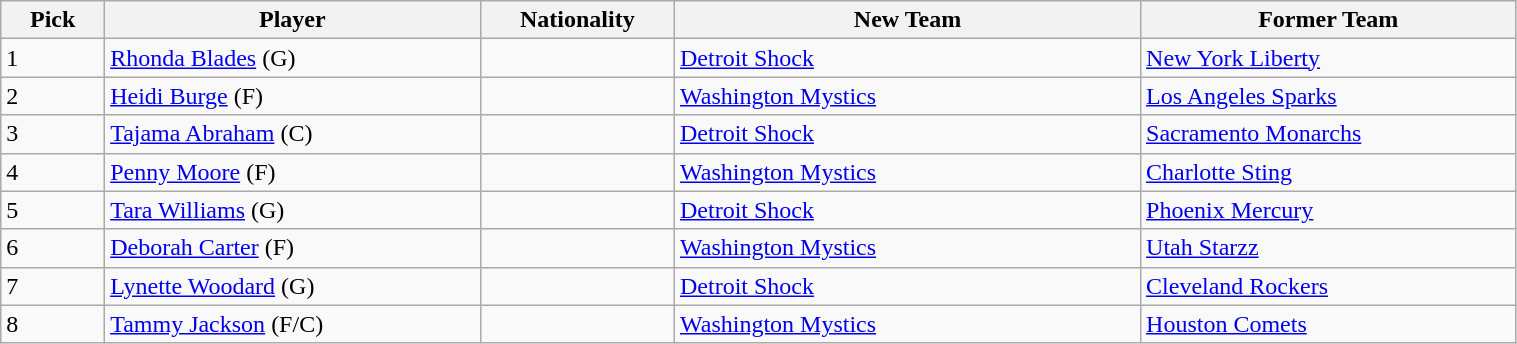<table class="wikitable" style="width:80%">
<tr>
<th width=50>Pick</th>
<th width=200>Player</th>
<th width=100>Nationality</th>
<th width=250>New Team</th>
<th width=200>Former Team</th>
</tr>
<tr>
<td>1</td>
<td><a href='#'>Rhonda Blades</a> (G)</td>
<td></td>
<td><a href='#'>Detroit Shock</a></td>
<td><a href='#'>New York Liberty</a></td>
</tr>
<tr>
<td>2</td>
<td><a href='#'>Heidi Burge</a> (F)</td>
<td></td>
<td><a href='#'>Washington Mystics</a></td>
<td><a href='#'>Los Angeles Sparks</a></td>
</tr>
<tr>
<td>3</td>
<td><a href='#'>Tajama Abraham</a> (C)</td>
<td></td>
<td><a href='#'>Detroit Shock</a></td>
<td><a href='#'>Sacramento Monarchs</a></td>
</tr>
<tr>
<td>4</td>
<td><a href='#'>Penny Moore</a> (F)</td>
<td></td>
<td><a href='#'>Washington Mystics</a></td>
<td><a href='#'>Charlotte Sting</a></td>
</tr>
<tr>
<td>5</td>
<td><a href='#'>Tara Williams</a> (G)</td>
<td></td>
<td><a href='#'>Detroit Shock</a></td>
<td><a href='#'>Phoenix Mercury</a></td>
</tr>
<tr>
<td>6</td>
<td><a href='#'>Deborah Carter</a> (F)</td>
<td></td>
<td><a href='#'>Washington Mystics</a></td>
<td><a href='#'>Utah Starzz</a></td>
</tr>
<tr>
<td>7</td>
<td><a href='#'>Lynette Woodard</a> (G)</td>
<td></td>
<td><a href='#'>Detroit Shock</a></td>
<td><a href='#'>Cleveland Rockers</a></td>
</tr>
<tr>
<td>8</td>
<td><a href='#'>Tammy Jackson</a> (F/C)</td>
<td></td>
<td><a href='#'>Washington Mystics</a></td>
<td><a href='#'>Houston Comets</a></td>
</tr>
</table>
